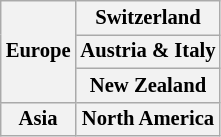<table class="wikitable plainrowheaders" style="background:#fff; font-size:86%; line-height:16px; border:grey solid 1px; border-collapse:collapse;">
<tr>
<th rowspan="3">Europe</th>
<th>Switzerland<br></th>
</tr>
<tr>
<th>Austria & Italy<br></th>
</tr>
<tr>
<th colspan="2">New Zealand</th>
</tr>
<tr>
<th>Asia<br></th>
<th>North America<br></th>
</tr>
</table>
